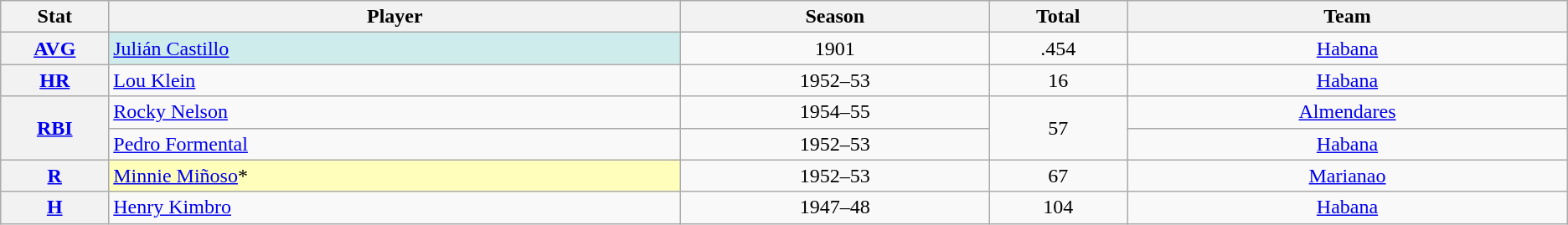<table class="wikitable" style="text-align:center;">
<tr>
<th scope="col" width="2%">Stat</th>
<th scope="col" width="13%">Player</th>
<th scope="col" width="7%">Season</th>
<th scope="col" width="3%">Total</th>
<th scope="col" width="10%">Team</th>
</tr>
<tr>
<th scope="row" style="text-align:center;"><a href='#'>AVG</a></th>
<td style="text-align:left; background:#cfecec;"> <a href='#'>Julián Castillo</a></td>
<td>1901</td>
<td>.454</td>
<td><a href='#'>Habana</a></td>
</tr>
<tr>
<th scope="row" style="text-align:center;"><a href='#'>HR</a></th>
<td style="text-align:left;"> <a href='#'>Lou Klein</a></td>
<td>1952–53</td>
<td>16</td>
<td><a href='#'>Habana</a></td>
</tr>
<tr>
<th scope="row" style="text-align:center;" rowspan="2"><a href='#'>RBI</a></th>
<td style="text-align:left;"> <a href='#'>Rocky Nelson</a></td>
<td>1954–55</td>
<td rowspan="2">57</td>
<td><a href='#'>Almendares</a></td>
</tr>
<tr>
<td style="text-align:left;"> <a href='#'>Pedro Formental</a></td>
<td>1952–53</td>
<td><a href='#'>Habana</a></td>
</tr>
<tr>
<th scope="row" style="text-align:center;"><a href='#'>R</a></th>
<td style="text-align:left; background:#ffffbb;"> <a href='#'>Minnie Miñoso</a>*</td>
<td>1952–53</td>
<td>67</td>
<td><a href='#'>Marianao</a></td>
</tr>
<tr>
<th scope="row" style="text-align:center;"><a href='#'>H</a></th>
<td style="text-align:left;"> <a href='#'>Henry Kimbro</a></td>
<td>1947–48</td>
<td>104</td>
<td><a href='#'>Habana</a></td>
</tr>
</table>
